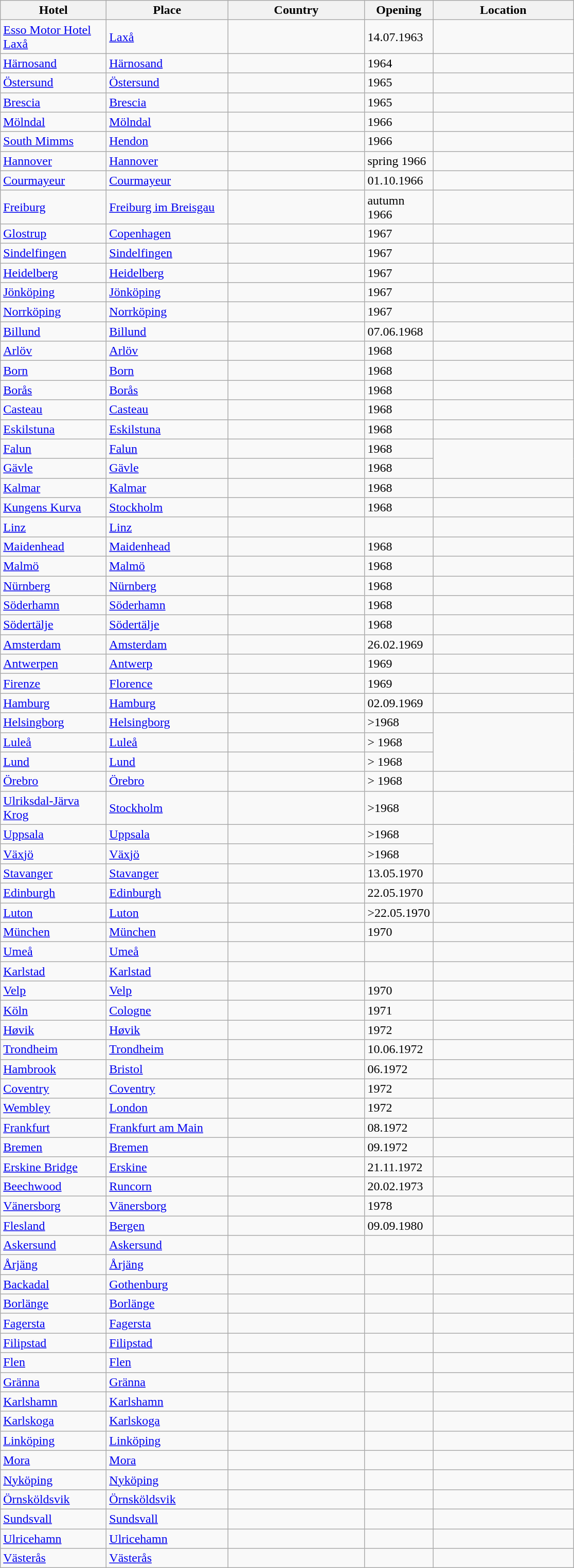<table class="wikitable sortable">
<tr style="background:#fff; color:#000;">
<th style="width:130px;">Hotel</th>
<th style="width:150px;">Place</th>
<th style="width:170px;">Country</th>
<th style="width:75px;">Opening</th>
<th style="width:175px;">Location</th>
</tr>
<tr>
<td><a href='#'>Esso Motor Hotel Laxå</a></td>
<td><a href='#'>Laxå</a></td>
<td></td>
<td>14.07.1963</td>
<td></td>
</tr>
<tr>
<td><a href='#'>Härnosand</a></td>
<td><a href='#'>Härnosand</a></td>
<td></td>
<td>1964</td>
<td></td>
</tr>
<tr>
<td><a href='#'>Östersund</a></td>
<td><a href='#'>Östersund</a></td>
<td></td>
<td>1965</td>
<td></td>
</tr>
<tr>
<td><a href='#'>Brescia</a></td>
<td><a href='#'>Brescia</a></td>
<td></td>
<td>1965</td>
<td></td>
</tr>
<tr>
<td><a href='#'>Mölndal</a></td>
<td><a href='#'>Mölndal</a></td>
<td></td>
<td>1966</td>
</tr>
<tr>
<td><a href='#'>South Mimms</a></td>
<td><a href='#'>Hendon</a></td>
<td></td>
<td>1966</td>
<td></td>
</tr>
<tr>
<td><a href='#'>Hannover</a></td>
<td><a href='#'>Hannover</a></td>
<td></td>
<td>spring 1966</td>
<td></td>
</tr>
<tr>
<td><a href='#'>Courmayeur</a></td>
<td><a href='#'>Courmayeur</a></td>
<td></td>
<td>01.10.1966</td>
<td></td>
</tr>
<tr>
<td><a href='#'>Freiburg</a></td>
<td><a href='#'>Freiburg im Breisgau</a></td>
<td></td>
<td>autumn 1966</td>
<td></td>
</tr>
<tr>
<td><a href='#'>Glostrup</a></td>
<td><a href='#'>Copenhagen</a></td>
<td></td>
<td>1967</td>
<td></td>
</tr>
<tr>
<td><a href='#'>Sindelfingen</a></td>
<td><a href='#'>Sindelfingen</a></td>
<td></td>
<td>1967</td>
<td></td>
</tr>
<tr>
<td><a href='#'>Heidelberg</a></td>
<td><a href='#'>Heidelberg</a></td>
<td></td>
<td>1967</td>
<td></td>
</tr>
<tr>
<td><a href='#'>Jönköping</a></td>
<td><a href='#'>Jönköping</a></td>
<td></td>
<td>1967</td>
<td></td>
</tr>
<tr>
<td><a href='#'>Norrköping</a></td>
<td><a href='#'>Norrköping</a></td>
<td></td>
<td>1967</td>
<td></td>
</tr>
<tr>
<td><a href='#'>Billund</a></td>
<td><a href='#'>Billund</a></td>
<td></td>
<td>07.06.1968</td>
<td></td>
</tr>
<tr>
<td><a href='#'>Arlöv</a></td>
<td><a href='#'>Arlöv</a></td>
<td></td>
<td>1968</td>
</tr>
<tr>
<td><a href='#'>Born</a></td>
<td><a href='#'>Born</a></td>
<td></td>
<td>1968</td>
<td></td>
</tr>
<tr>
<td><a href='#'>Borås</a></td>
<td><a href='#'>Borås</a></td>
<td></td>
<td>1968</td>
<td></td>
</tr>
<tr>
<td><a href='#'>Casteau</a></td>
<td><a href='#'>Casteau</a></td>
<td></td>
<td>1968</td>
<td></td>
</tr>
<tr>
<td><a href='#'>Eskilstuna</a></td>
<td><a href='#'>Eskilstuna</a></td>
<td></td>
<td>1968</td>
<td></td>
</tr>
<tr>
<td><a href='#'>Falun</a></td>
<td><a href='#'>Falun</a></td>
<td></td>
<td>1968</td>
</tr>
<tr>
<td><a href='#'>Gävle</a></td>
<td><a href='#'>Gävle</a></td>
<td></td>
<td>1968</td>
</tr>
<tr>
<td><a href='#'>Kalmar</a></td>
<td><a href='#'>Kalmar</a></td>
<td></td>
<td>1968</td>
<td></td>
</tr>
<tr>
<td><a href='#'>Kungens Kurva</a></td>
<td><a href='#'>Stockholm</a></td>
<td></td>
<td>1968</td>
<td></td>
</tr>
<tr>
<td><a href='#'>Linz</a></td>
<td><a href='#'>Linz</a></td>
<td></td>
<td></td>
<td></td>
</tr>
<tr>
<td><a href='#'>Maidenhead</a></td>
<td><a href='#'>Maidenhead</a></td>
<td></td>
<td>1968</td>
<td></td>
</tr>
<tr>
<td><a href='#'>Malmö</a></td>
<td><a href='#'>Malmö</a></td>
<td></td>
<td>1968</td>
</tr>
<tr>
<td><a href='#'>Nürnberg</a></td>
<td><a href='#'>Nürnberg</a></td>
<td></td>
<td>1968</td>
<td></td>
</tr>
<tr>
<td><a href='#'>Söderhamn</a></td>
<td><a href='#'>Söderhamn</a></td>
<td></td>
<td>1968</td>
<td></td>
</tr>
<tr>
<td><a href='#'>Södertälje</a></td>
<td><a href='#'>Södertälje</a></td>
<td></td>
<td>1968</td>
<td></td>
</tr>
<tr>
<td><a href='#'>Amsterdam</a></td>
<td><a href='#'>Amsterdam</a></td>
<td></td>
<td>26.02.1969</td>
<td></td>
</tr>
<tr>
<td><a href='#'>Antwerpen</a></td>
<td><a href='#'>Antwerp</a></td>
<td></td>
<td>1969</td>
<td></td>
</tr>
<tr>
<td><a href='#'>Firenze</a></td>
<td><a href='#'>Florence</a></td>
<td></td>
<td>1969</td>
<td></td>
</tr>
<tr>
<td><a href='#'>Hamburg</a></td>
<td><a href='#'>Hamburg</a></td>
<td></td>
<td>02.09.1969</td>
<td></td>
</tr>
<tr>
<td><a href='#'>Helsingborg</a></td>
<td><a href='#'>Helsingborg</a></td>
<td></td>
<td>>1968</td>
</tr>
<tr>
<td><a href='#'>Luleå</a></td>
<td><a href='#'>Luleå</a></td>
<td></td>
<td>> 1968</td>
</tr>
<tr>
<td><a href='#'>Lund</a></td>
<td><a href='#'>Lund</a></td>
<td></td>
<td>> 1968</td>
</tr>
<tr>
<td><a href='#'>Örebro</a></td>
<td><a href='#'>Örebro</a></td>
<td></td>
<td>> 1968</td>
<td></td>
</tr>
<tr>
<td><a href='#'>Ulriksdal-Järva Krog</a></td>
<td><a href='#'>Stockholm</a></td>
<td></td>
<td>>1968</td>
<td></td>
</tr>
<tr>
<td><a href='#'>Uppsala</a></td>
<td><a href='#'>Uppsala</a></td>
<td></td>
<td>>1968</td>
</tr>
<tr>
<td><a href='#'>Växjö</a></td>
<td><a href='#'>Växjö</a></td>
<td></td>
<td>>1968</td>
</tr>
<tr>
<td><a href='#'>Stavanger</a></td>
<td><a href='#'>Stavanger</a></td>
<td></td>
<td>13.05.1970</td>
<td></td>
</tr>
<tr>
<td><a href='#'>Edinburgh</a></td>
<td><a href='#'>Edinburgh</a></td>
<td></td>
<td>22.05.1970</td>
<td></td>
</tr>
<tr>
<td><a href='#'>Luton</a></td>
<td><a href='#'>Luton</a></td>
<td></td>
<td>>22.05.1970</td>
</tr>
<tr>
<td><a href='#'>München</a></td>
<td><a href='#'>München</a></td>
<td></td>
<td>1970</td>
<td></td>
</tr>
<tr>
<td><a href='#'>Umeå</a></td>
<td><a href='#'>Umeå</a></td>
<td></td>
<td></td>
<td></td>
</tr>
<tr>
<td><a href='#'>Karlstad</a></td>
<td><a href='#'>Karlstad</a></td>
<td></td>
<td></td>
<td></td>
</tr>
<tr>
<td><a href='#'>Velp</a></td>
<td><a href='#'>Velp</a></td>
<td></td>
<td>1970</td>
<td></td>
</tr>
<tr>
<td><a href='#'>Köln</a></td>
<td><a href='#'>Cologne</a></td>
<td></td>
<td>1971</td>
<td></td>
</tr>
<tr>
<td><a href='#'>Høvik</a></td>
<td><a href='#'>Høvik</a></td>
<td></td>
<td>1972</td>
<td></td>
</tr>
<tr>
<td><a href='#'>Trondheim</a></td>
<td><a href='#'>Trondheim</a></td>
<td></td>
<td>10.06.1972</td>
<td></td>
</tr>
<tr>
<td><a href='#'>Hambrook</a></td>
<td><a href='#'>Bristol</a></td>
<td></td>
<td>06.1972</td>
<td></td>
</tr>
<tr>
<td><a href='#'>Coventry</a></td>
<td><a href='#'>Coventry</a></td>
<td></td>
<td>1972</td>
</tr>
<tr>
<td><a href='#'>Wembley</a></td>
<td><a href='#'>London</a></td>
<td></td>
<td>1972</td>
<td></td>
</tr>
<tr>
<td><a href='#'>Frankfurt</a></td>
<td><a href='#'>Frankfurt am Main</a></td>
<td></td>
<td>08.1972</td>
<td></td>
</tr>
<tr>
<td><a href='#'>Bremen</a></td>
<td><a href='#'>Bremen</a></td>
<td></td>
<td>09.1972</td>
<td></td>
</tr>
<tr>
<td><a href='#'>Erskine Bridge</a></td>
<td><a href='#'>Erskine</a></td>
<td></td>
<td>21.11.1972</td>
<td></td>
</tr>
<tr>
<td><a href='#'>Beechwood</a></td>
<td><a href='#'>Runcorn</a></td>
<td></td>
<td>20.02.1973</td>
<td></td>
</tr>
<tr>
<td><a href='#'>Vänersborg</a></td>
<td><a href='#'>Vänersborg</a></td>
<td></td>
<td>1978</td>
<td></td>
</tr>
<tr>
<td><a href='#'>Flesland</a></td>
<td><a href='#'>Bergen</a></td>
<td></td>
<td>09.09.1980</td>
</tr>
<tr>
<td><a href='#'>Askersund</a></td>
<td><a href='#'>Askersund</a></td>
<td></td>
<td></td>
<td></td>
</tr>
<tr>
<td><a href='#'>Årjäng</a></td>
<td><a href='#'>Årjäng</a></td>
<td></td>
<td></td>
</tr>
<tr>
<td><a href='#'>Backadal</a></td>
<td><a href='#'>Gothenburg</a></td>
<td></td>
<td></td>
<td></td>
</tr>
<tr>
<td><a href='#'>Borlänge</a></td>
<td><a href='#'>Borlänge</a></td>
<td></td>
<td></td>
<td></td>
</tr>
<tr>
<td><a href='#'>Fagersta</a></td>
<td><a href='#'>Fagersta</a></td>
<td></td>
<td></td>
<td></td>
</tr>
<tr>
<td><a href='#'>Filipstad</a></td>
<td><a href='#'>Filipstad</a></td>
<td></td>
<td></td>
<td></td>
</tr>
<tr>
<td><a href='#'>Flen</a></td>
<td><a href='#'>Flen</a></td>
<td></td>
<td></td>
<td></td>
</tr>
<tr>
<td><a href='#'>Gränna</a></td>
<td><a href='#'>Gränna</a></td>
<td></td>
<td></td>
<td></td>
</tr>
<tr>
<td><a href='#'>Karlshamn</a></td>
<td><a href='#'>Karlshamn</a></td>
<td></td>
<td></td>
<td></td>
</tr>
<tr>
<td><a href='#'>Karlskoga</a></td>
<td><a href='#'>Karlskoga</a></td>
<td></td>
<td></td>
<td></td>
</tr>
<tr>
<td><a href='#'>Linköping</a></td>
<td><a href='#'>Linköping</a></td>
<td></td>
<td></td>
<td></td>
</tr>
<tr>
<td><a href='#'>Mora</a></td>
<td><a href='#'>Mora</a></td>
<td></td>
<td></td>
<td></td>
</tr>
<tr>
<td><a href='#'>Nyköping</a></td>
<td><a href='#'>Nyköping</a></td>
<td></td>
<td></td>
<td></td>
</tr>
<tr>
<td><a href='#'>Örnsköldsvik</a></td>
<td><a href='#'>Örnsköldsvik</a></td>
<td></td>
<td></td>
<td></td>
</tr>
<tr>
<td><a href='#'>Sundsvall</a></td>
<td><a href='#'>Sundsvall</a></td>
<td></td>
<td></td>
<td></td>
</tr>
<tr>
<td><a href='#'>Ulricehamn</a></td>
<td><a href='#'>Ulricehamn</a></td>
<td></td>
<td></td>
<td></td>
</tr>
<tr>
<td><a href='#'>Västerås</a></td>
<td><a href='#'>Västerås</a></td>
<td></td>
<td></td>
<td></td>
</tr>
</table>
